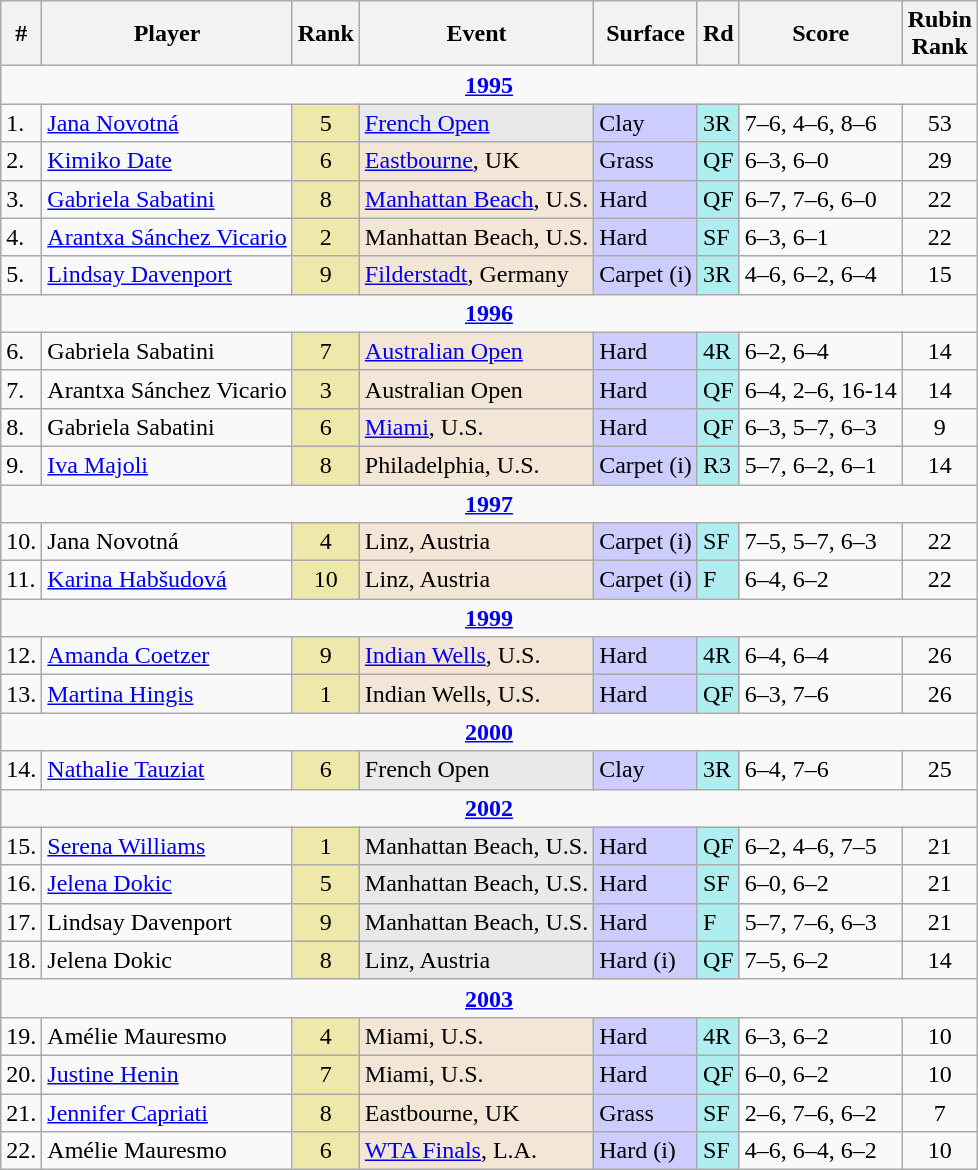<table class="wikitable sortable">
<tr>
<th>#</th>
<th>Player</th>
<th>Rank</th>
<th>Event</th>
<th>Surface</th>
<th>Rd</th>
<th class="unsortable">Score</th>
<th>Rubin<br>Rank</th>
</tr>
<tr>
<td colspan="8" style="text-align:center"><strong><a href='#'>1995</a></strong></td>
</tr>
<tr>
<td>1.</td>
<td> <a href='#'>Jana Novotná</a></td>
<td bgcolor="eee8aa" style=text-align:center>5</td>
<td bgcolor="e9e9e9"><a href='#'>French Open</a></td>
<td bgcolor="ccccff">Clay</td>
<td bgcolor="afeeee">3R</td>
<td>7–6, 4–6, 8–6</td>
<td style=text-align:center>53</td>
</tr>
<tr>
<td>2.</td>
<td> <a href='#'>Kimiko Date</a></td>
<td bgcolor="eee8aa" style=text-align:center>6</td>
<td bgcolor="f3e6d7"><a href='#'>Eastbourne</a>, UK</td>
<td bgcolor="ccccff">Grass</td>
<td bgcolor="afeeee">QF</td>
<td>6–3, 6–0</td>
<td style=text-align:center>29</td>
</tr>
<tr>
<td>3.</td>
<td> <a href='#'>Gabriela Sabatini</a></td>
<td bgcolor="eee8aa" style=text-align:center>8</td>
<td bgcolor="f3e6d7"><a href='#'>Manhattan Beach</a>, U.S.</td>
<td bgcolor="ccccff">Hard</td>
<td bgcolor="afeeee">QF</td>
<td>6–7, 7–6, 6–0</td>
<td style=text-align:center>22</td>
</tr>
<tr>
<td>4.</td>
<td> <a href='#'>Arantxa Sánchez Vicario</a></td>
<td bgcolor="eee8aa" style=text-align:center>2</td>
<td bgcolor="f3e6d7">Manhattan Beach, U.S.</td>
<td bgcolor="ccccff">Hard</td>
<td bgcolor="afeeee">SF</td>
<td>6–3, 6–1</td>
<td style=text-align:center>22</td>
</tr>
<tr>
<td>5.</td>
<td> <a href='#'>Lindsay Davenport</a></td>
<td bgcolor="eee8aa" style=text-align:center>9</td>
<td bgcolor="f3e6d7"><a href='#'>Filderstadt</a>, Germany</td>
<td bgcolor="ccccff">Carpet (i)</td>
<td bgcolor="afeeee">3R</td>
<td>4–6, 6–2, 6–4</td>
<td style=text-align:center>15</td>
</tr>
<tr>
<td colspan="8" style="text-align:center"><strong><a href='#'>1996</a></strong></td>
</tr>
<tr>
<td>6.</td>
<td> Gabriela Sabatini</td>
<td bgcolor="eee8aa" style=text-align:center>7</td>
<td bgcolor="f3e6d7"><a href='#'>Australian Open</a></td>
<td bgcolor="ccccff">Hard</td>
<td bgcolor="afeeee">4R</td>
<td>6–2, 6–4</td>
<td style=text-align:center>14</td>
</tr>
<tr>
<td>7.</td>
<td> Arantxa Sánchez Vicario</td>
<td bgcolor="eee8aa" style=text-align:center>3</td>
<td bgcolor="f3e6d7">Australian Open</td>
<td bgcolor="ccccff">Hard</td>
<td bgcolor="afeeee">QF</td>
<td>6–4, 2–6, 16-14</td>
<td style=text-align:center>14</td>
</tr>
<tr>
<td>8.</td>
<td> Gabriela Sabatini</td>
<td bgcolor="eee8aa" style=text-align:center>6</td>
<td bgcolor="f3e6d7"><a href='#'>Miami</a>, U.S.</td>
<td bgcolor="ccccff">Hard</td>
<td bgcolor="afeeee">QF</td>
<td>6–3, 5–7, 6–3</td>
<td style=text-align:center>9</td>
</tr>
<tr>
<td>9.</td>
<td> <a href='#'>Iva Majoli</a></td>
<td bgcolor="eee8aa" style=text-align:center>8</td>
<td bgcolor="f3e6d7">Philadelphia, U.S.</td>
<td bgcolor="ccccff">Carpet (i)</td>
<td bgcolor="afeeee">R3</td>
<td>5–7, 6–2, 6–1</td>
<td style=text-align:center>14</td>
</tr>
<tr>
<td colspan="8" style="text-align:center"><strong><a href='#'>1997</a></strong></td>
</tr>
<tr>
<td>10.</td>
<td> Jana Novotná</td>
<td bgcolor="eee8aa" style=text-align:center>4</td>
<td bgcolor="f3e6d7">Linz, Austria</td>
<td bgcolor="ccccff">Carpet (i)</td>
<td bgcolor="afeeee">SF</td>
<td>7–5, 5–7, 6–3</td>
<td style=text-align:center>22</td>
</tr>
<tr>
<td>11.</td>
<td> <a href='#'>Karina Habšudová</a></td>
<td bgcolor="eee8aa" style=text-align:center>10</td>
<td bgcolor="f3e6d7">Linz, Austria</td>
<td bgcolor="ccccff">Carpet (i)</td>
<td bgcolor="afeeee">F</td>
<td>6–4, 6–2</td>
<td style=text-align:center>22</td>
</tr>
<tr>
<td colspan="8" style="text-align:center"><strong><a href='#'>1999</a></strong></td>
</tr>
<tr>
<td>12.</td>
<td> <a href='#'>Amanda Coetzer</a></td>
<td bgcolor="eee8aa" style=text-align:center>9</td>
<td bgcolor="f3e6d7"><a href='#'>Indian Wells</a>, U.S.</td>
<td bgcolor="ccccff">Hard</td>
<td bgcolor="afeeee">4R</td>
<td>6–4, 6–4</td>
<td style=text-align:center>26</td>
</tr>
<tr>
<td>13.</td>
<td> <a href='#'>Martina Hingis</a></td>
<td bgcolor="eee8aa" style=text-align:center>1</td>
<td bgcolor="f3e6d7">Indian Wells, U.S.</td>
<td bgcolor="ccccff">Hard</td>
<td bgcolor="afeeee">QF</td>
<td>6–3, 7–6</td>
<td style=text-align:center>26</td>
</tr>
<tr>
<td colspan="8" style="text-align:center"><strong><a href='#'>2000</a></strong></td>
</tr>
<tr>
<td>14.</td>
<td> <a href='#'>Nathalie Tauziat</a></td>
<td bgcolor="eee8aa" style=text-align:center>6</td>
<td bgcolor="e9e9e9">French Open</td>
<td bgcolor="ccccff">Clay</td>
<td bgcolor="afeeee">3R</td>
<td>6–4, 7–6</td>
<td style=text-align:center>25</td>
</tr>
<tr>
<td colspan="8" style="text-align:center"><strong><a href='#'>2002</a></strong></td>
</tr>
<tr>
<td>15.</td>
<td> <a href='#'>Serena Williams</a></td>
<td bgcolor="eee8aa" style=text-align:center>1</td>
<td bgcolor="e9e9e9">Manhattan Beach, U.S.</td>
<td bgcolor="ccccff">Hard</td>
<td bgcolor="afeeee">QF</td>
<td>6–2, 4–6, 7–5</td>
<td style=text-align:center>21</td>
</tr>
<tr>
<td>16.</td>
<td> <a href='#'>Jelena Dokic</a></td>
<td bgcolor="eee8aa" style=text-align:center>5</td>
<td bgcolor="e9e9e9">Manhattan Beach, U.S.</td>
<td bgcolor="ccccff">Hard</td>
<td bgcolor="afeeee">SF</td>
<td>6–0, 6–2</td>
<td style=text-align:center>21</td>
</tr>
<tr>
<td>17.</td>
<td> Lindsay Davenport</td>
<td bgcolor="eee8aa" style=text-align:center>9</td>
<td bgcolor="e9e9e9">Manhattan Beach, U.S.</td>
<td bgcolor="ccccff">Hard</td>
<td bgcolor="afeeee">F</td>
<td>5–7, 7–6, 6–3</td>
<td style=text-align:center>21</td>
</tr>
<tr>
<td>18.</td>
<td> Jelena Dokic</td>
<td bgcolor="eee8aa" style=text-align:center>8</td>
<td bgcolor="e9e9e9">Linz, Austria</td>
<td bgcolor="ccccff">Hard (i)</td>
<td bgcolor="afeeee">QF</td>
<td>7–5, 6–2</td>
<td style=text-align:center>14</td>
</tr>
<tr>
<td colspan="8" style="text-align:center"><strong><a href='#'>2003</a></strong></td>
</tr>
<tr>
<td>19.</td>
<td> Amélie Mauresmo</td>
<td bgcolor="eee8aa" style=text-align:center>4</td>
<td bgcolor="f3e6d7">Miami, U.S.</td>
<td bgcolor="ccccff">Hard</td>
<td bgcolor="afeeee">4R</td>
<td>6–3, 6–2</td>
<td style=text-align:center>10</td>
</tr>
<tr>
<td>20.</td>
<td> <a href='#'>Justine Henin</a></td>
<td bgcolor="eee8aa" style=text-align:center>7</td>
<td bgcolor="f3e6d7">Miami, U.S.</td>
<td bgcolor="ccccff">Hard</td>
<td bgcolor="afeeee">QF</td>
<td>6–0, 6–2</td>
<td style=text-align:center>10</td>
</tr>
<tr>
<td>21.</td>
<td> <a href='#'>Jennifer Capriati</a></td>
<td bgcolor="eee8aa" style=text-align:center>8</td>
<td bgcolor="f3e6d7">Eastbourne, UK</td>
<td bgcolor="ccccff">Grass</td>
<td bgcolor="afeeee">SF</td>
<td>2–6, 7–6, 6–2</td>
<td style=text-align:center>7</td>
</tr>
<tr>
<td>22.</td>
<td> Amélie Mauresmo</td>
<td bgcolor="eee8aa" style=text-align:center>6</td>
<td bgcolor="f3e6d7"><a href='#'>WTA Finals</a>, L.A.</td>
<td bgcolor="ccccff">Hard (i)</td>
<td bgcolor="afeeee">SF</td>
<td>4–6, 6–4, 6–2</td>
<td style=text-align:center>10</td>
</tr>
</table>
